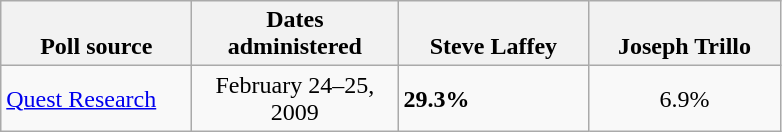<table class="wikitable">
<tr valign=bottom>
<th style="width:120px;">Poll source</th>
<th style="width:130px;">Dates administered</th>
<th style="width:120px;">Steve Laffey</th>
<th style="width:120px;">Joseph Trillo</th>
</tr>
<tr>
<td><a href='#'>Quest Research</a></td>
<td align=center>February 24–25, 2009</td>
<td><strong>29.3%</strong></td>
<td align=center>6.9%</td>
</tr>
</table>
